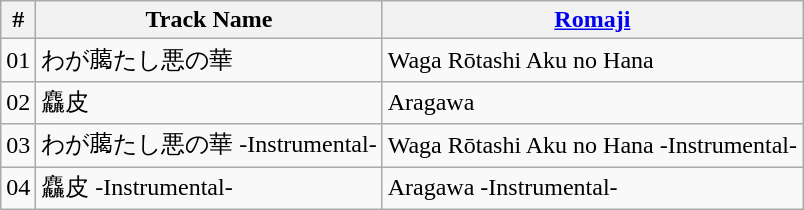<table class="wikitable">
<tr>
<th>#</th>
<th>Track Name</th>
<th><a href='#'>Romaji</a></th>
</tr>
<tr>
<td>01</td>
<td>わが﨟たし悪の華</td>
<td>Waga Rōtashi Aku no Hana</td>
</tr>
<tr>
<td>02</td>
<td>麤皮</td>
<td>Aragawa</td>
</tr>
<tr>
<td>03</td>
<td>わが﨟たし悪の華 -Instrumental-</td>
<td>Waga Rōtashi Aku no Hana -Instrumental-</td>
</tr>
<tr>
<td>04</td>
<td>麤皮 -Instrumental-</td>
<td>Aragawa -Instrumental-</td>
</tr>
</table>
